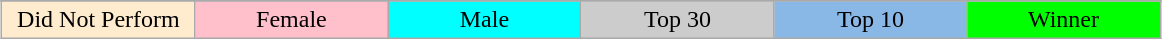<table class="wikitable" style="margin:1em auto; text-align:center;">
<tr>
</tr>
<tr>
<td style="background:#ffebcd; width:15%;">Did Not Perform</td>
<td style="background:pink; width:15%;">Female</td>
<td style="background:cyan; width:15%;">Male</td>
<td style="background:#ccc; width:15%;">Top 30</td>
<td style="background:#8ab8e6; width:15%;">Top 10</td>
<td style="background:lime; width:15%;">Winner</td>
</tr>
</table>
